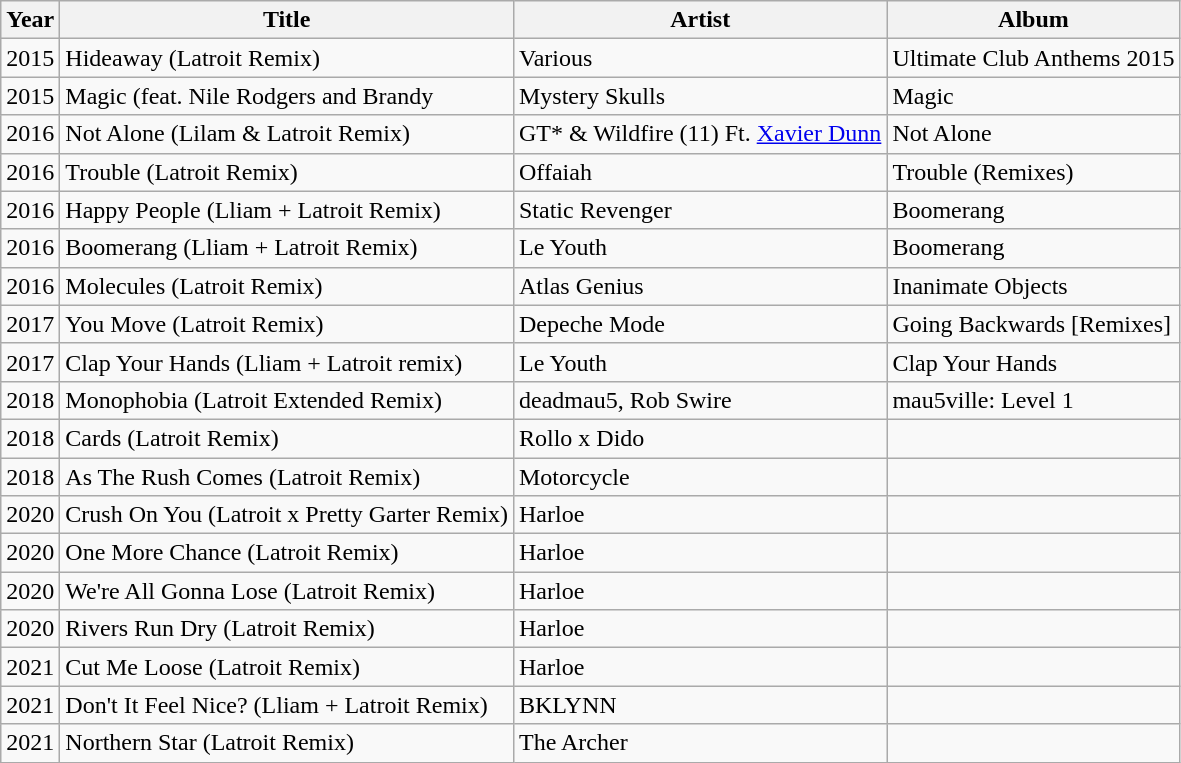<table class="wikitable">
<tr>
<th>Year</th>
<th>Title</th>
<th>Artist</th>
<th>Album</th>
</tr>
<tr>
<td>2015</td>
<td>Hideaway (Latroit Remix)</td>
<td>Various</td>
<td>Ultimate Club Anthems 2015</td>
</tr>
<tr>
<td>2015</td>
<td>Magic (feat. Nile Rodgers and Brandy</td>
<td>Mystery Skulls</td>
<td>Magic</td>
</tr>
<tr>
<td>2016</td>
<td>Not Alone (Lilam & Latroit Remix)</td>
<td>GT* & Wildfire (11) Ft. <a href='#'>Xavier Dunn</a></td>
<td>Not Alone</td>
</tr>
<tr>
<td>2016</td>
<td>Trouble (Latroit Remix)</td>
<td>Offaiah</td>
<td>Trouble (Remixes)</td>
</tr>
<tr>
<td>2016</td>
<td>Happy People (Lliam + Latroit Remix)</td>
<td>Static Revenger</td>
<td>Boomerang</td>
</tr>
<tr>
<td>2016</td>
<td>Boomerang (Lliam + Latroit Remix)</td>
<td>Le Youth</td>
<td>Boomerang</td>
</tr>
<tr>
<td>2016</td>
<td>Molecules (Latroit Remix)</td>
<td>Atlas Genius</td>
<td>Inanimate Objects</td>
</tr>
<tr>
<td>2017</td>
<td>You Move (Latroit Remix)</td>
<td>Depeche Mode</td>
<td>Going Backwards [Remixes]</td>
</tr>
<tr>
<td>2017</td>
<td>Clap Your Hands (Lliam + Latroit remix)</td>
<td>Le Youth</td>
<td>Clap Your Hands</td>
</tr>
<tr>
<td>2018</td>
<td>Monophobia (Latroit Extended Remix)</td>
<td>deadmau5, Rob Swire</td>
<td>mau5ville: Level 1</td>
</tr>
<tr>
<td>2018</td>
<td>Cards (Latroit Remix)</td>
<td>Rollo x Dido</td>
<td></td>
</tr>
<tr>
<td>2018</td>
<td>As The Rush Comes (Latroit Remix)</td>
<td>Motorcycle</td>
<td></td>
</tr>
<tr>
<td>2020</td>
<td>Crush On You (Latroit x Pretty Garter Remix)</td>
<td>Harloe</td>
<td></td>
</tr>
<tr>
<td>2020</td>
<td>One More Chance (Latroit Remix)</td>
<td>Harloe</td>
<td></td>
</tr>
<tr>
<td>2020</td>
<td>We're All Gonna Lose (Latroit Remix)</td>
<td>Harloe</td>
<td></td>
</tr>
<tr>
<td>2020</td>
<td>Rivers Run Dry (Latroit Remix)</td>
<td>Harloe</td>
<td></td>
</tr>
<tr>
<td>2021</td>
<td>Cut Me Loose (Latroit Remix)</td>
<td>Harloe</td>
<td></td>
</tr>
<tr>
<td>2021</td>
<td>Don't It Feel Nice? (Lliam + Latroit Remix)</td>
<td>BKLYNN</td>
<td></td>
</tr>
<tr>
<td>2021</td>
<td>Northern Star (Latroit Remix)</td>
<td>The Archer</td>
<td></td>
</tr>
</table>
